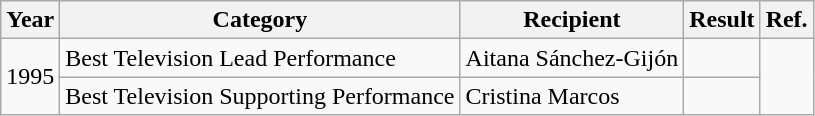<table class = "wikitable sortable">
<tr>
<th>Year</th>
<th>Category</th>
<th>Recipient</th>
<th>Result</th>
<th>Ref.</th>
</tr>
<tr>
<td rowspan=2>1995</td>
<td>Best Television Lead Performance</td>
<td>Aitana Sánchez-Gijón</td>
<td></td>
<td rowspan=2></td>
</tr>
<tr>
<td>Best Television Supporting Performance</td>
<td>Cristina Marcos</td>
<td></td>
</tr>
</table>
